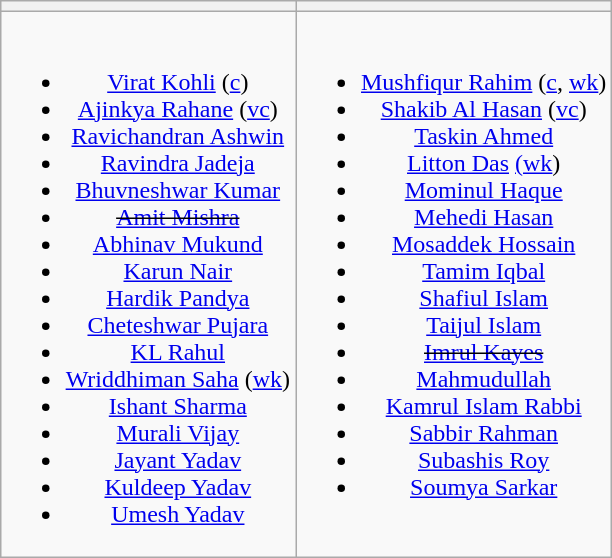<table class="wikitable" style="text-align:center; margin:auto">
<tr>
<th></th>
<th></th>
</tr>
<tr style="vertical-align:top">
<td><br><ul><li><a href='#'>Virat Kohli</a> (<a href='#'>c</a>)</li><li><a href='#'>Ajinkya Rahane</a> (<a href='#'>vc</a>)</li><li><a href='#'>Ravichandran Ashwin</a></li><li><a href='#'>Ravindra Jadeja</a></li><li><a href='#'>Bhuvneshwar Kumar</a></li><li><s><a href='#'>Amit Mishra</a></s></li><li><a href='#'>Abhinav Mukund</a></li><li><a href='#'>Karun Nair</a></li><li><a href='#'>Hardik Pandya</a></li><li><a href='#'>Cheteshwar Pujara</a></li><li><a href='#'>KL Rahul</a></li><li><a href='#'>Wriddhiman Saha</a> (<a href='#'>wk</a>)</li><li><a href='#'>Ishant Sharma</a></li><li><a href='#'>Murali Vijay</a></li><li><a href='#'>Jayant Yadav</a></li><li><a href='#'>Kuldeep Yadav</a></li><li><a href='#'>Umesh Yadav</a></li></ul></td>
<td><br><ul><li><a href='#'>Mushfiqur Rahim</a> (<a href='#'>c</a>, <a href='#'>wk</a>)</li><li><a href='#'>Shakib Al Hasan</a> (<a href='#'>vc</a>)</li><li><a href='#'>Taskin Ahmed</a></li><li><a href='#'>Litton Das</a> <a href='#'>(wk</a>)</li><li><a href='#'>Mominul Haque</a></li><li><a href='#'>Mehedi Hasan</a></li><li><a href='#'>Mosaddek Hossain</a></li><li><a href='#'>Tamim Iqbal</a></li><li><a href='#'>Shafiul Islam</a></li><li><a href='#'>Taijul Islam</a></li><li><s><a href='#'>Imrul Kayes</a></s></li><li><a href='#'>Mahmudullah</a></li><li><a href='#'>Kamrul Islam Rabbi</a></li><li><a href='#'>Sabbir Rahman</a></li><li><a href='#'>Subashis Roy</a></li><li><a href='#'>Soumya Sarkar</a></li></ul></td>
</tr>
</table>
